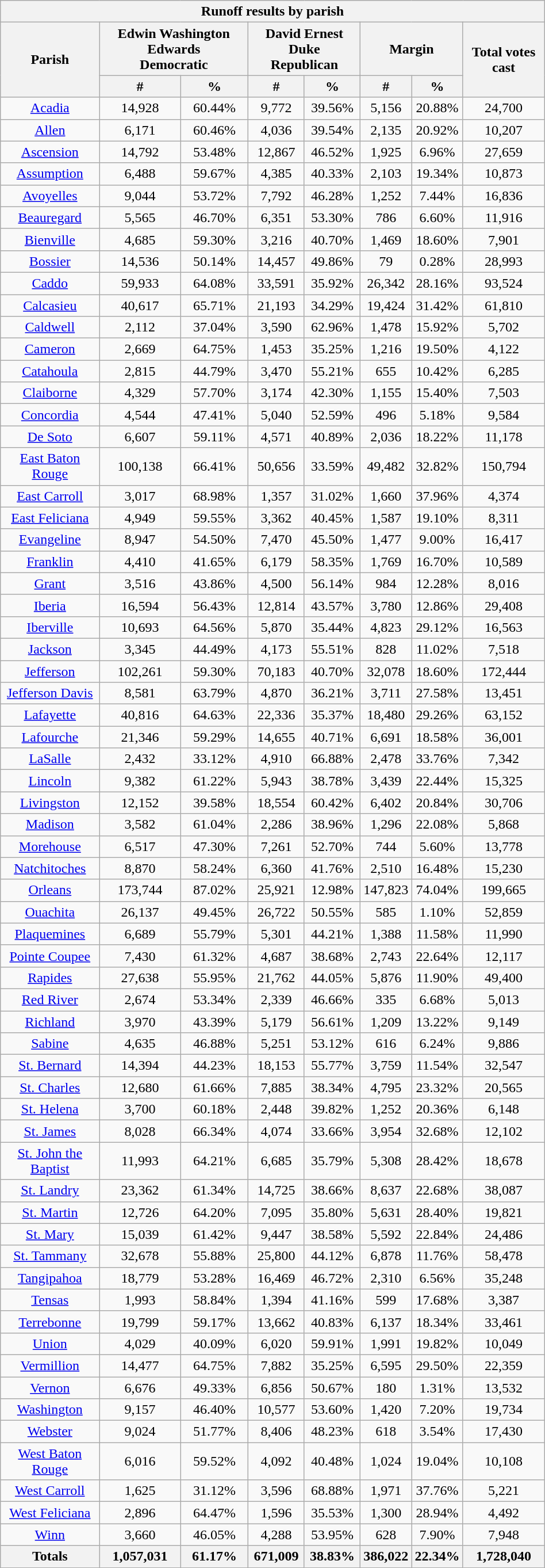<table width="50%" class="wikitable sortable mw-collapsible mw-collapsed" style="text-align:center">
<tr>
<th colspan="12">Runoff results by parish</th>
</tr>
<tr>
<th rowspan="2">Parish</th>
<th style="text-align:center;" colspan="2">Edwin Washington Edwards<br>Democratic</th>
<th style="text-align:center;" colspan="2">David Ernest Duke<br>Republican</th>
<th style="text-align:center;" colspan="2">Margin</th>
<th rowspan="2" style="text-align:center;">Total votes cast</th>
</tr>
<tr>
<th style="text-align:center;" data-sort-type="number">#</th>
<th style="text-align:center;" data-sort-type="number">%</th>
<th style="text-align:center;" data-sort-type="number">#</th>
<th style="text-align:center;" data-sort-type="number">%</th>
<th style="text-align:center;" data-sort-type="number">#</th>
<th style="text-align:center;" data-sort-type="number">%</th>
</tr>
<tr style="text-align: center;">
<td><a href='#'>Acadia</a></td>
<td>14,928</td>
<td>60.44%</td>
<td>9,772</td>
<td>39.56%</td>
<td>5,156</td>
<td>20.88%</td>
<td>24,700</td>
</tr>
<tr style="text-align: center;">
<td><a href='#'>Allen</a></td>
<td>6,171</td>
<td>60.46%</td>
<td>4,036</td>
<td>39.54%</td>
<td>2,135</td>
<td>20.92%</td>
<td>10,207</td>
</tr>
<tr style="text-align: center;">
<td><a href='#'>Ascension</a></td>
<td>14,792</td>
<td>53.48%</td>
<td>12,867</td>
<td>46.52%</td>
<td>1,925</td>
<td>6.96%</td>
<td>27,659</td>
</tr>
<tr style="text-align: center;">
<td><a href='#'>Assumption</a></td>
<td>6,488</td>
<td>59.67%</td>
<td>4,385</td>
<td>40.33%</td>
<td>2,103</td>
<td>19.34%</td>
<td>10,873</td>
</tr>
<tr style="text-align: center;">
<td><a href='#'>Avoyelles</a></td>
<td>9,044</td>
<td>53.72%</td>
<td>7,792</td>
<td>46.28%</td>
<td>1,252</td>
<td>7.44%</td>
<td>16,836</td>
</tr>
<tr style="text-align: center;">
<td><a href='#'>Beauregard</a></td>
<td>5,565</td>
<td>46.70%</td>
<td>6,351</td>
<td>53.30%</td>
<td>786</td>
<td>6.60%</td>
<td>11,916</td>
</tr>
<tr style="text-align: center;">
<td><a href='#'>Bienville</a></td>
<td>4,685</td>
<td>59.30%</td>
<td>3,216</td>
<td>40.70%</td>
<td>1,469</td>
<td>18.60%</td>
<td>7,901</td>
</tr>
<tr style="text-align: center;">
<td><a href='#'>Bossier</a></td>
<td>14,536</td>
<td>50.14%</td>
<td>14,457</td>
<td>49.86%</td>
<td>79</td>
<td>0.28%</td>
<td>28,993</td>
</tr>
<tr style="text-align: center;">
<td><a href='#'>Caddo</a></td>
<td>59,933</td>
<td>64.08%</td>
<td>33,591</td>
<td>35.92%</td>
<td>26,342</td>
<td>28.16%</td>
<td>93,524</td>
</tr>
<tr style="text-align: center;">
<td><a href='#'>Calcasieu</a></td>
<td>40,617</td>
<td>65.71%</td>
<td>21,193</td>
<td>34.29%</td>
<td>19,424</td>
<td>31.42%</td>
<td>61,810</td>
</tr>
<tr style="text-align: center;">
<td><a href='#'>Caldwell</a></td>
<td>2,112</td>
<td>37.04%</td>
<td>3,590</td>
<td>62.96%</td>
<td>1,478</td>
<td>15.92%</td>
<td>5,702</td>
</tr>
<tr style="text-align: center;">
<td><a href='#'>Cameron</a></td>
<td>2,669</td>
<td>64.75%</td>
<td>1,453</td>
<td>35.25%</td>
<td>1,216</td>
<td>19.50%</td>
<td>4,122</td>
</tr>
<tr style="text-align: center;">
<td><a href='#'>Catahoula</a></td>
<td>2,815</td>
<td>44.79%</td>
<td>3,470</td>
<td>55.21%</td>
<td>655</td>
<td>10.42%</td>
<td>6,285</td>
</tr>
<tr style="text-align: center;">
<td><a href='#'>Claiborne</a></td>
<td>4,329</td>
<td>57.70%</td>
<td>3,174</td>
<td>42.30%</td>
<td>1,155</td>
<td>15.40%</td>
<td>7,503</td>
</tr>
<tr style="text-align: center;">
<td><a href='#'>Concordia</a></td>
<td>4,544</td>
<td>47.41%</td>
<td>5,040</td>
<td>52.59%</td>
<td>496</td>
<td>5.18%</td>
<td>9,584</td>
</tr>
<tr style="text-align: center;">
<td><a href='#'>De Soto</a></td>
<td>6,607</td>
<td>59.11%</td>
<td>4,571</td>
<td>40.89%</td>
<td>2,036</td>
<td>18.22%</td>
<td>11,178</td>
</tr>
<tr style="text-align: center;">
<td><a href='#'>East Baton Rouge</a></td>
<td>100,138</td>
<td>66.41%</td>
<td>50,656</td>
<td>33.59%</td>
<td>49,482</td>
<td>32.82%</td>
<td>150,794</td>
</tr>
<tr style="text-align: center;">
<td><a href='#'>East Carroll</a></td>
<td>3,017</td>
<td>68.98%</td>
<td>1,357</td>
<td>31.02%</td>
<td>1,660</td>
<td>37.96%</td>
<td>4,374</td>
</tr>
<tr style="text-align: center;">
<td><a href='#'>East Feliciana</a></td>
<td>4,949</td>
<td>59.55%</td>
<td>3,362</td>
<td>40.45%</td>
<td>1,587</td>
<td>19.10%</td>
<td>8,311</td>
</tr>
<tr style="text-align: center;">
<td><a href='#'>Evangeline</a></td>
<td>8,947</td>
<td>54.50%</td>
<td>7,470</td>
<td>45.50%</td>
<td>1,477</td>
<td>9.00%</td>
<td>16,417</td>
</tr>
<tr style="text-align: center;">
<td><a href='#'>Franklin</a></td>
<td>4,410</td>
<td>41.65%</td>
<td>6,179</td>
<td>58.35%</td>
<td>1,769</td>
<td>16.70%</td>
<td>10,589</td>
</tr>
<tr style="text-align: center;">
<td><a href='#'>Grant</a></td>
<td>3,516</td>
<td>43.86%</td>
<td>4,500</td>
<td>56.14%</td>
<td>984</td>
<td>12.28%</td>
<td>8,016</td>
</tr>
<tr style="text-align: center;">
<td><a href='#'>Iberia</a></td>
<td>16,594</td>
<td>56.43%</td>
<td>12,814</td>
<td>43.57%</td>
<td>3,780</td>
<td>12.86%</td>
<td>29,408</td>
</tr>
<tr style="text-align: center;">
<td><a href='#'>Iberville</a></td>
<td>10,693</td>
<td>64.56%</td>
<td>5,870</td>
<td>35.44%</td>
<td>4,823</td>
<td>29.12%</td>
<td>16,563</td>
</tr>
<tr style="text-align: center;">
<td><a href='#'>Jackson</a></td>
<td>3,345</td>
<td>44.49%</td>
<td>4,173</td>
<td>55.51%</td>
<td>828</td>
<td>11.02%</td>
<td>7,518</td>
</tr>
<tr style="text-align: center;">
<td><a href='#'>Jefferson</a></td>
<td>102,261</td>
<td>59.30%</td>
<td>70,183</td>
<td>40.70%</td>
<td>32,078</td>
<td>18.60%</td>
<td>172,444</td>
</tr>
<tr style="text-align: center;">
<td><a href='#'>Jefferson Davis</a></td>
<td>8,581</td>
<td>63.79%</td>
<td>4,870</td>
<td>36.21%</td>
<td>3,711</td>
<td>27.58%</td>
<td>13,451</td>
</tr>
<tr style="text-align: center;">
<td><a href='#'>Lafayette</a></td>
<td>40,816</td>
<td>64.63%</td>
<td>22,336</td>
<td>35.37%</td>
<td>18,480</td>
<td>29.26%</td>
<td>63,152</td>
</tr>
<tr style="text-align: center;">
<td><a href='#'>Lafourche</a></td>
<td>21,346</td>
<td>59.29%</td>
<td>14,655</td>
<td>40.71%</td>
<td>6,691</td>
<td>18.58%</td>
<td>36,001</td>
</tr>
<tr style="text-align: center;">
<td><a href='#'>LaSalle</a></td>
<td>2,432</td>
<td>33.12%</td>
<td>4,910</td>
<td>66.88%</td>
<td>2,478</td>
<td>33.76%</td>
<td>7,342</td>
</tr>
<tr style="text-align: center;">
<td><a href='#'>Lincoln</a></td>
<td>9,382</td>
<td>61.22%</td>
<td>5,943</td>
<td>38.78%</td>
<td>3,439</td>
<td>22.44%</td>
<td>15,325</td>
</tr>
<tr style="text-align: center;">
<td><a href='#'>Livingston</a></td>
<td>12,152</td>
<td>39.58%</td>
<td>18,554</td>
<td>60.42%</td>
<td>6,402</td>
<td>20.84%</td>
<td>30,706</td>
</tr>
<tr style="text-align: center;">
<td><a href='#'>Madison</a></td>
<td>3,582</td>
<td>61.04%</td>
<td>2,286</td>
<td>38.96%</td>
<td>1,296</td>
<td>22.08%</td>
<td>5,868</td>
</tr>
<tr style="text-align: center;">
<td><a href='#'>Morehouse</a></td>
<td>6,517</td>
<td>47.30%</td>
<td>7,261</td>
<td>52.70%</td>
<td>744</td>
<td>5.60%</td>
<td>13,778</td>
</tr>
<tr style="text-align: center;">
<td><a href='#'>Natchitoches</a></td>
<td>8,870</td>
<td>58.24%</td>
<td>6,360</td>
<td>41.76%</td>
<td>2,510</td>
<td>16.48%</td>
<td>15,230</td>
</tr>
<tr style="text-align: center;">
<td><a href='#'>Orleans</a></td>
<td>173,744</td>
<td>87.02%</td>
<td>25,921</td>
<td>12.98%</td>
<td>147,823</td>
<td>74.04%</td>
<td>199,665</td>
</tr>
<tr style="text-align: center;">
<td><a href='#'>Ouachita</a></td>
<td>26,137</td>
<td>49.45%</td>
<td>26,722</td>
<td>50.55%</td>
<td>585</td>
<td>1.10%</td>
<td>52,859</td>
</tr>
<tr style="text-align: center;">
<td><a href='#'>Plaquemines</a></td>
<td>6,689</td>
<td>55.79%</td>
<td>5,301</td>
<td>44.21%</td>
<td>1,388</td>
<td>11.58%</td>
<td>11,990</td>
</tr>
<tr style="text-align: center;">
<td><a href='#'>Pointe Coupee</a></td>
<td>7,430</td>
<td>61.32%</td>
<td>4,687</td>
<td>38.68%</td>
<td>2,743</td>
<td>22.64%</td>
<td>12,117</td>
</tr>
<tr style="text-align: center;">
<td><a href='#'>Rapides</a></td>
<td>27,638</td>
<td>55.95%</td>
<td>21,762</td>
<td>44.05%</td>
<td>5,876</td>
<td>11.90%</td>
<td>49,400</td>
</tr>
<tr style="text-align: center;">
<td><a href='#'>Red River</a></td>
<td>2,674</td>
<td>53.34%</td>
<td>2,339</td>
<td>46.66%</td>
<td>335</td>
<td>6.68%</td>
<td>5,013</td>
</tr>
<tr style="text-align: center;">
<td><a href='#'>Richland</a></td>
<td>3,970</td>
<td>43.39%</td>
<td>5,179</td>
<td>56.61%</td>
<td>1,209</td>
<td>13.22%</td>
<td>9,149</td>
</tr>
<tr style="text-align: center;">
<td><a href='#'>Sabine</a></td>
<td>4,635</td>
<td>46.88%</td>
<td>5,251</td>
<td>53.12%</td>
<td>616</td>
<td>6.24%</td>
<td>9,886</td>
</tr>
<tr style="text-align: center;">
<td><a href='#'>St. Bernard</a></td>
<td>14,394</td>
<td>44.23%</td>
<td>18,153</td>
<td>55.77%</td>
<td>3,759</td>
<td>11.54%</td>
<td>32,547</td>
</tr>
<tr style="text-align: center;">
<td><a href='#'>St. Charles</a></td>
<td>12,680</td>
<td>61.66%</td>
<td>7,885</td>
<td>38.34%</td>
<td>4,795</td>
<td>23.32%</td>
<td>20,565</td>
</tr>
<tr style="text-align: center;">
<td><a href='#'>St. Helena</a></td>
<td>3,700</td>
<td>60.18%</td>
<td>2,448</td>
<td>39.82%</td>
<td>1,252</td>
<td>20.36%</td>
<td>6,148</td>
</tr>
<tr style="text-align: center;">
<td><a href='#'>St. James</a></td>
<td>8,028</td>
<td>66.34%</td>
<td>4,074</td>
<td>33.66%</td>
<td>3,954</td>
<td>32.68%</td>
<td>12,102</td>
</tr>
<tr style="text-align: center;">
<td><a href='#'>St. John the Baptist</a></td>
<td>11,993</td>
<td>64.21%</td>
<td>6,685</td>
<td>35.79%</td>
<td>5,308</td>
<td>28.42%</td>
<td>18,678</td>
</tr>
<tr style="text-align: center;">
<td><a href='#'>St. Landry</a></td>
<td>23,362</td>
<td>61.34%</td>
<td>14,725</td>
<td>38.66%</td>
<td>8,637</td>
<td>22.68%</td>
<td>38,087</td>
</tr>
<tr style="text-align: center;">
<td><a href='#'>St. Martin</a></td>
<td>12,726</td>
<td>64.20%</td>
<td>7,095</td>
<td>35.80%</td>
<td>5,631</td>
<td>28.40%</td>
<td>19,821</td>
</tr>
<tr style="text-align: center;">
<td><a href='#'>St. Mary</a></td>
<td>15,039</td>
<td>61.42%</td>
<td>9,447</td>
<td>38.58%</td>
<td>5,592</td>
<td>22.84%</td>
<td>24,486</td>
</tr>
<tr style="text-align: center;">
<td><a href='#'>St. Tammany</a></td>
<td>32,678</td>
<td>55.88%</td>
<td>25,800</td>
<td>44.12%</td>
<td>6,878</td>
<td>11.76%</td>
<td>58,478</td>
</tr>
<tr style="text-align: center;">
<td><a href='#'>Tangipahoa</a></td>
<td>18,779</td>
<td>53.28%</td>
<td>16,469</td>
<td>46.72%</td>
<td>2,310</td>
<td>6.56%</td>
<td>35,248</td>
</tr>
<tr style="text-align: center;">
<td><a href='#'>Tensas</a></td>
<td>1,993</td>
<td>58.84%</td>
<td>1,394</td>
<td>41.16%</td>
<td>599</td>
<td>17.68%</td>
<td>3,387</td>
</tr>
<tr style="text-align: center;">
<td><a href='#'>Terrebonne</a></td>
<td>19,799</td>
<td>59.17%</td>
<td>13,662</td>
<td>40.83%</td>
<td>6,137</td>
<td>18.34%</td>
<td>33,461</td>
</tr>
<tr style="text-align: center;">
<td><a href='#'>Union</a></td>
<td>4,029</td>
<td>40.09%</td>
<td>6,020</td>
<td>59.91%</td>
<td>1,991</td>
<td>19.82%</td>
<td>10,049</td>
</tr>
<tr style="text-align: center;">
<td><a href='#'>Vermillion</a></td>
<td>14,477</td>
<td>64.75%</td>
<td>7,882</td>
<td>35.25%</td>
<td>6,595</td>
<td>29.50%</td>
<td>22,359</td>
</tr>
<tr style="text-align: center;">
<td><a href='#'>Vernon</a></td>
<td>6,676</td>
<td>49.33%</td>
<td>6,856</td>
<td>50.67%</td>
<td>180</td>
<td>1.31%</td>
<td>13,532</td>
</tr>
<tr style="text-align: center;">
<td><a href='#'>Washington</a></td>
<td>9,157</td>
<td>46.40%</td>
<td>10,577</td>
<td>53.60%</td>
<td>1,420</td>
<td>7.20%</td>
<td>19,734</td>
</tr>
<tr style="text-align: center;">
<td><a href='#'>Webster</a></td>
<td>9,024</td>
<td>51.77%</td>
<td>8,406</td>
<td>48.23%</td>
<td>618</td>
<td>3.54%</td>
<td>17,430</td>
</tr>
<tr style="text-align: center;">
<td><a href='#'>West Baton Rouge</a></td>
<td>6,016</td>
<td>59.52%</td>
<td>4,092</td>
<td>40.48%</td>
<td>1,024</td>
<td>19.04%</td>
<td>10,108</td>
</tr>
<tr style="text-align: center;">
<td><a href='#'>West Carroll</a></td>
<td>1,625</td>
<td>31.12%</td>
<td>3,596</td>
<td>68.88%</td>
<td>1,971</td>
<td>37.76%</td>
<td>5,221</td>
</tr>
<tr style="text-align: center;">
<td><a href='#'>West Feliciana</a></td>
<td>2,896</td>
<td>64.47%</td>
<td>1,596</td>
<td>35.53%</td>
<td>1,300</td>
<td>28.94%</td>
<td>4,492</td>
</tr>
<tr style="text-align: center;">
<td><a href='#'>Winn</a></td>
<td>3,660</td>
<td>46.05%</td>
<td>4,288</td>
<td>53.95%</td>
<td>628</td>
<td>7.90%</td>
<td>7,948</td>
</tr>
<tr>
<th>Totals</th>
<th>1,057,031</th>
<th>61.17%</th>
<th>671,009</th>
<th>38.83%</th>
<th>386,022</th>
<th>22.34%</th>
<th>1,728,040</th>
</tr>
</table>
